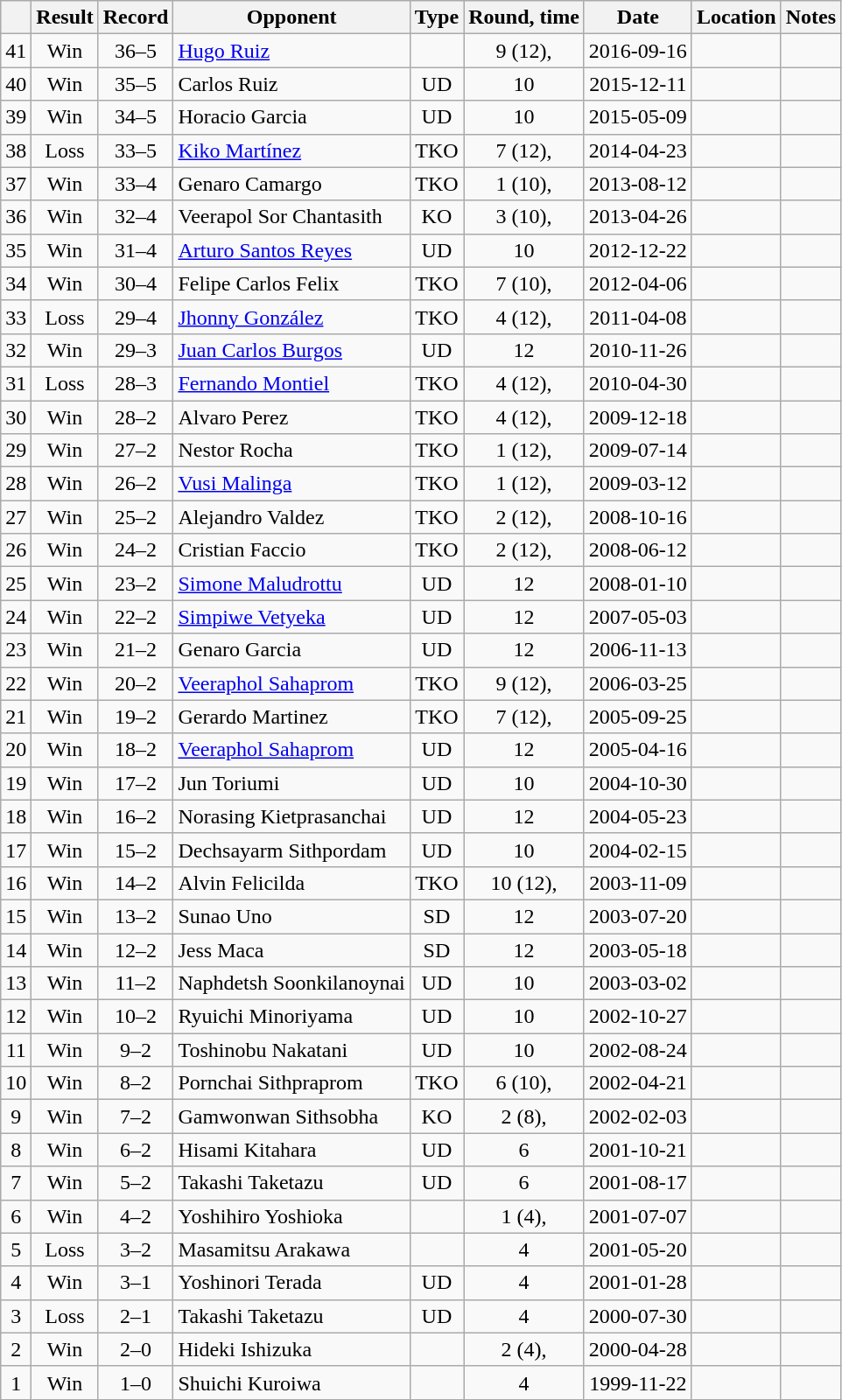<table class="wikitable" style="text-align:center">
<tr>
<th></th>
<th>Result</th>
<th>Record</th>
<th>Opponent</th>
<th>Type</th>
<th>Round, time</th>
<th>Date</th>
<th>Location</th>
<th>Notes</th>
</tr>
<tr>
<td>41</td>
<td>Win</td>
<td>36–5</td>
<td style="text-align:left;"><a href='#'>Hugo Ruiz</a></td>
<td></td>
<td>9 (12), </td>
<td>2016-09-16</td>
<td style="text-align:left;"></td>
<td style="text-align:left;"></td>
</tr>
<tr>
<td>40</td>
<td>Win</td>
<td>35–5</td>
<td style="text-align:left;">Carlos Ruiz</td>
<td>UD</td>
<td>10</td>
<td>2015-12-11</td>
<td style="text-align:left;"></td>
<td></td>
</tr>
<tr>
<td>39</td>
<td>Win</td>
<td>34–5</td>
<td style="text-align:left;">Horacio Garcia</td>
<td>UD</td>
<td>10</td>
<td>2015-05-09</td>
<td style="text-align:left;"></td>
<td></td>
</tr>
<tr>
<td>38</td>
<td>Loss</td>
<td>33–5</td>
<td style="text-align:left;"><a href='#'>Kiko Martínez</a></td>
<td>TKO</td>
<td>7 (12), </td>
<td>2014-04-23</td>
<td style="text-align:left;"></td>
<td style="text-align:left;"></td>
</tr>
<tr>
<td>37</td>
<td>Win</td>
<td>33–4</td>
<td style="text-align:left;">Genaro Camargo</td>
<td>TKO</td>
<td>1 (10), </td>
<td>2013-08-12</td>
<td style="text-align:left;"></td>
<td></td>
</tr>
<tr>
<td>36</td>
<td>Win</td>
<td>32–4</td>
<td style="text-align:left;">Veerapol Sor Chantasith</td>
<td>KO</td>
<td>3 (10), </td>
<td>2013-04-26</td>
<td style="text-align:left;"></td>
<td></td>
</tr>
<tr>
<td>35</td>
<td>Win</td>
<td>31–4</td>
<td style="text-align:left;"><a href='#'>Arturo Santos Reyes</a></td>
<td>UD</td>
<td>10</td>
<td>2012-12-22</td>
<td style="text-align:left;"></td>
<td></td>
</tr>
<tr>
<td>34</td>
<td>Win</td>
<td>30–4</td>
<td style="text-align:left;">Felipe Carlos Felix</td>
<td>TKO</td>
<td>7 (10), </td>
<td>2012-04-06</td>
<td style="text-align:left;"></td>
<td></td>
</tr>
<tr>
<td>33</td>
<td>Loss</td>
<td>29–4</td>
<td style="text-align:left;"><a href='#'>Jhonny González</a></td>
<td>TKO</td>
<td>4 (12), </td>
<td>2011-04-08</td>
<td style="text-align:left;"></td>
<td style="text-align:left;"></td>
</tr>
<tr>
<td>32</td>
<td>Win</td>
<td>29–3</td>
<td style="text-align:left;"><a href='#'>Juan Carlos Burgos</a></td>
<td>UD</td>
<td>12</td>
<td>2010-11-26</td>
<td style="text-align:left;"></td>
<td style="text-align:left;"></td>
</tr>
<tr>
<td>31</td>
<td>Loss</td>
<td>28–3</td>
<td style="text-align:left;"><a href='#'>Fernando Montiel</a></td>
<td>TKO</td>
<td>4 (12), </td>
<td>2010-04-30</td>
<td style="text-align:left;"></td>
<td style="text-align:left;"></td>
</tr>
<tr>
<td>30</td>
<td>Win</td>
<td>28–2</td>
<td style="text-align:left;">Alvaro Perez</td>
<td>TKO</td>
<td>4 (12), </td>
<td>2009-12-18</td>
<td style="text-align:left;"></td>
<td style="text-align:left;"></td>
</tr>
<tr>
<td>29</td>
<td>Win</td>
<td>27–2</td>
<td style="text-align:left;">Nestor Rocha</td>
<td>TKO</td>
<td>1 (12), </td>
<td>2009-07-14</td>
<td style="text-align:left;"></td>
<td style="text-align:left;"></td>
</tr>
<tr>
<td>28</td>
<td>Win</td>
<td>26–2</td>
<td style="text-align:left;"><a href='#'>Vusi Malinga</a></td>
<td>TKO</td>
<td>1 (12), </td>
<td>2009-03-12</td>
<td style="text-align:left;"></td>
<td style="text-align:left;"></td>
</tr>
<tr>
<td>27</td>
<td>Win</td>
<td>25–2</td>
<td style="text-align:left;">Alejandro Valdez</td>
<td>TKO</td>
<td>2 (12), </td>
<td>2008-10-16</td>
<td style="text-align:left;"></td>
<td style="text-align:left;"></td>
</tr>
<tr>
<td>26</td>
<td>Win</td>
<td>24–2</td>
<td style="text-align:left;">Cristian Faccio</td>
<td>TKO</td>
<td>2 (12), </td>
<td>2008-06-12</td>
<td style="text-align:left;"></td>
<td style="text-align:left;"></td>
</tr>
<tr>
<td>25</td>
<td>Win</td>
<td>23–2</td>
<td style="text-align:left;"><a href='#'>Simone Maludrottu</a></td>
<td>UD</td>
<td>12</td>
<td>2008-01-10</td>
<td style="text-align:left;"></td>
<td style="text-align:left;"></td>
</tr>
<tr>
<td>24</td>
<td>Win</td>
<td>22–2</td>
<td style="text-align:left;"><a href='#'>Simpiwe Vetyeka</a></td>
<td>UD</td>
<td>12</td>
<td>2007-05-03</td>
<td style="text-align:left;"></td>
<td style="text-align:left;"></td>
</tr>
<tr>
<td>23</td>
<td>Win</td>
<td>21–2</td>
<td style="text-align:left;">Genaro Garcia</td>
<td>UD</td>
<td>12</td>
<td>2006-11-13</td>
<td style="text-align:left;"></td>
<td style="text-align:left;"></td>
</tr>
<tr>
<td>22</td>
<td>Win</td>
<td>20–2</td>
<td style="text-align:left;"><a href='#'>Veeraphol Sahaprom</a></td>
<td>TKO</td>
<td>9 (12), </td>
<td>2006-03-25</td>
<td style="text-align:left;"></td>
<td style="text-align:left;"></td>
</tr>
<tr>
<td>21</td>
<td>Win</td>
<td>19–2</td>
<td style="text-align:left;">Gerardo Martinez</td>
<td>TKO</td>
<td>7 (12), </td>
<td>2005-09-25</td>
<td style="text-align:left;"></td>
<td style="text-align:left;"></td>
</tr>
<tr>
<td>20</td>
<td>Win</td>
<td>18–2</td>
<td style="text-align:left;"><a href='#'>Veeraphol Sahaprom</a></td>
<td>UD</td>
<td>12</td>
<td>2005-04-16</td>
<td style="text-align:left;"></td>
<td style="text-align:left;"></td>
</tr>
<tr>
<td>19</td>
<td>Win</td>
<td>17–2</td>
<td style="text-align:left;">Jun Toriumi</td>
<td>UD</td>
<td>10</td>
<td>2004-10-30</td>
<td style="text-align:left;"></td>
<td></td>
</tr>
<tr>
<td>18</td>
<td>Win</td>
<td>16–2</td>
<td style="text-align:left;">Norasing Kietprasanchai</td>
<td>UD</td>
<td>12</td>
<td>2004-05-23</td>
<td style="text-align:left;"></td>
<td style="text-align:left;"></td>
</tr>
<tr>
<td>17</td>
<td>Win</td>
<td>15–2</td>
<td style="text-align:left;">Dechsayarm Sithpordam</td>
<td>UD</td>
<td>10</td>
<td>2004-02-15</td>
<td style="text-align:left;"></td>
<td></td>
</tr>
<tr>
<td>16</td>
<td>Win</td>
<td>14–2</td>
<td style="text-align:left;">Alvin Felicilda</td>
<td>TKO</td>
<td>10 (12), </td>
<td>2003-11-09</td>
<td style="text-align:left;"></td>
<td style="text-align:left;"></td>
</tr>
<tr>
<td>15</td>
<td>Win</td>
<td>13–2</td>
<td style="text-align:left;">Sunao Uno</td>
<td>SD</td>
<td>12</td>
<td>2003-07-20</td>
<td style="text-align:left;"></td>
<td style="text-align:left;"></td>
</tr>
<tr>
<td>14</td>
<td>Win</td>
<td>12–2</td>
<td style="text-align:left;">Jess Maca</td>
<td>SD</td>
<td>12</td>
<td>2003-05-18</td>
<td style="text-align:left;"></td>
<td style="text-align:left;"></td>
</tr>
<tr>
<td>13</td>
<td>Win</td>
<td>11–2</td>
<td style="text-align:left;">Naphdetsh Soonkilanoynai</td>
<td>UD</td>
<td>10</td>
<td>2003-03-02</td>
<td style="text-align:left;"></td>
<td></td>
</tr>
<tr>
<td>12</td>
<td>Win</td>
<td>10–2</td>
<td style="text-align:left;">Ryuichi Minoriyama</td>
<td>UD</td>
<td>10</td>
<td>2002-10-27</td>
<td style="text-align:left;"></td>
<td></td>
</tr>
<tr>
<td>11</td>
<td>Win</td>
<td>9–2</td>
<td style="text-align:left;">Toshinobu Nakatani</td>
<td>UD</td>
<td>10</td>
<td>2002-08-24</td>
<td style="text-align:left;"></td>
<td></td>
</tr>
<tr>
<td>10</td>
<td>Win</td>
<td>8–2</td>
<td style="text-align:left;">Pornchai Sithpraprom</td>
<td>TKO</td>
<td>6 (10), </td>
<td>2002-04-21</td>
<td style="text-align:left;"></td>
<td></td>
</tr>
<tr>
<td>9</td>
<td>Win</td>
<td>7–2</td>
<td style="text-align:left;">Gamwonwan Sithsobha</td>
<td>KO</td>
<td>2 (8), </td>
<td>2002-02-03</td>
<td style="text-align:left;"></td>
<td></td>
</tr>
<tr>
<td>8</td>
<td>Win</td>
<td>6–2</td>
<td style="text-align:left;">Hisami Kitahara</td>
<td>UD</td>
<td>6</td>
<td>2001-10-21</td>
<td style="text-align:left;"></td>
<td></td>
</tr>
<tr>
<td>7</td>
<td>Win</td>
<td>5–2</td>
<td style="text-align:left;">Takashi Taketazu</td>
<td>UD</td>
<td>6</td>
<td>2001-08-17</td>
<td style="text-align:left;"></td>
<td></td>
</tr>
<tr>
<td>6</td>
<td>Win</td>
<td>4–2</td>
<td style="text-align:left;">Yoshihiro Yoshioka</td>
<td></td>
<td>1 (4), </td>
<td>2001-07-07</td>
<td style="text-align:left;"></td>
<td></td>
</tr>
<tr>
<td>5</td>
<td>Loss</td>
<td>3–2</td>
<td style="text-align:left;">Masamitsu Arakawa</td>
<td></td>
<td>4</td>
<td>2001-05-20</td>
<td style="text-align:left;"></td>
<td></td>
</tr>
<tr>
<td>4</td>
<td>Win</td>
<td>3–1</td>
<td style="text-align:left;">Yoshinori Terada</td>
<td>UD</td>
<td>4</td>
<td>2001-01-28</td>
<td style="text-align:left;"></td>
<td></td>
</tr>
<tr>
<td>3</td>
<td>Loss</td>
<td>2–1</td>
<td style="text-align:left;">Takashi Taketazu</td>
<td>UD</td>
<td>4</td>
<td>2000-07-30</td>
<td style="text-align:left;"></td>
<td></td>
</tr>
<tr>
<td>2</td>
<td>Win</td>
<td>2–0</td>
<td style="text-align:left;">Hideki Ishizuka</td>
<td></td>
<td>2 (4), </td>
<td>2000-04-28</td>
<td style="text-align:left;"></td>
<td></td>
</tr>
<tr>
<td>1</td>
<td>Win</td>
<td>1–0</td>
<td style="text-align:left;">Shuichi Kuroiwa</td>
<td></td>
<td>4</td>
<td>1999-11-22</td>
<td style="text-align:left;"></td>
<td></td>
</tr>
</table>
